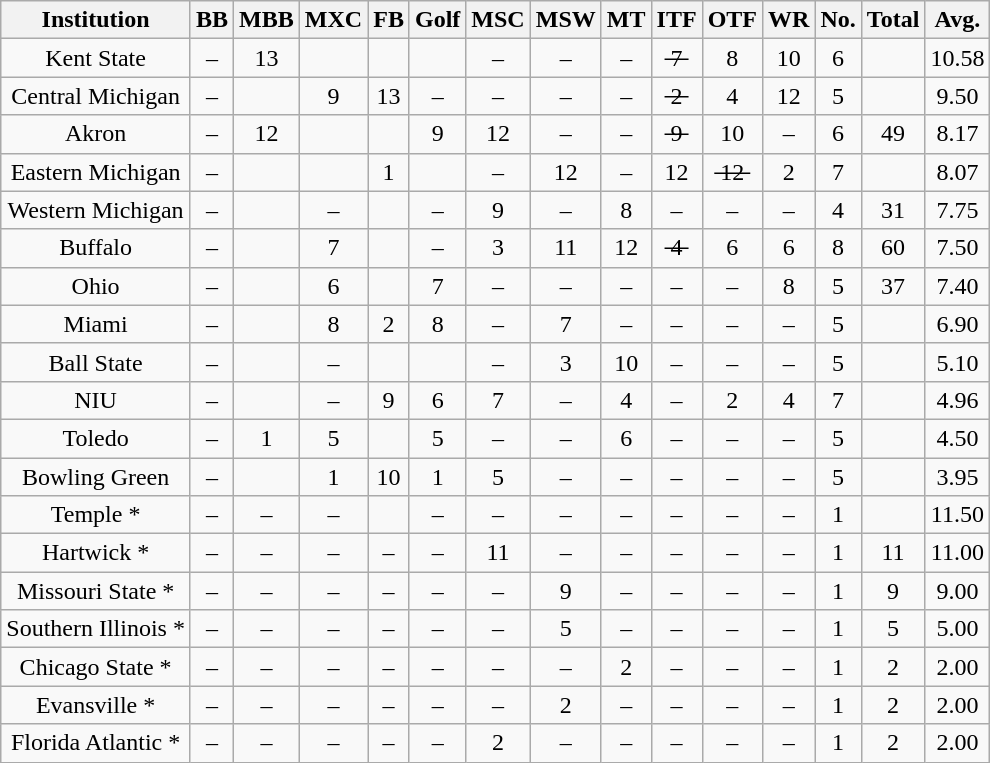<table class="wikitable sortable" style="text-align:center">
<tr>
<th>Institution</th>
<th>BB</th>
<th>MBB</th>
<th>MXC</th>
<th>FB</th>
<th>Golf</th>
<th>MSC</th>
<th>MSW</th>
<th>MT</th>
<th>ITF</th>
<th>OTF</th>
<th>WR</th>
<th>No.</th>
<th>Total</th>
<th>Avg.</th>
</tr>
<tr>
<td>Kent State</td>
<td>–</td>
<td>13</td>
<td></td>
<td></td>
<td></td>
<td>–</td>
<td>–</td>
<td>–</td>
<td><s> 7 </s></td>
<td>8</td>
<td>10</td>
<td>6</td>
<td></td>
<td>10.58</td>
</tr>
<tr>
<td>Central Michigan</td>
<td>–</td>
<td></td>
<td>9</td>
<td>13</td>
<td>–</td>
<td>–</td>
<td>–</td>
<td>–</td>
<td><s> 2 </s></td>
<td>4</td>
<td>12</td>
<td>5</td>
<td></td>
<td>9.50</td>
</tr>
<tr>
<td>Akron</td>
<td>–</td>
<td>12</td>
<td></td>
<td></td>
<td>9</td>
<td>12</td>
<td>–</td>
<td>–</td>
<td><s> 9 </s></td>
<td>10</td>
<td>–</td>
<td>6</td>
<td>49</td>
<td>8.17</td>
</tr>
<tr>
<td>Eastern Michigan</td>
<td>–</td>
<td></td>
<td></td>
<td>1</td>
<td></td>
<td>–</td>
<td>12</td>
<td>–</td>
<td>12</td>
<td><s> 12 </s></td>
<td>2</td>
<td>7</td>
<td></td>
<td>8.07</td>
</tr>
<tr>
<td>Western Michigan</td>
<td>–</td>
<td></td>
<td>–</td>
<td></td>
<td>–</td>
<td>9</td>
<td>–</td>
<td>8</td>
<td>–</td>
<td>–</td>
<td>–</td>
<td>4</td>
<td>31</td>
<td>7.75</td>
</tr>
<tr>
<td>Buffalo</td>
<td>–</td>
<td></td>
<td>7</td>
<td></td>
<td>–</td>
<td>3</td>
<td>11</td>
<td>12</td>
<td><s> 4 </s></td>
<td>6</td>
<td>6</td>
<td>8</td>
<td>60</td>
<td>7.50</td>
</tr>
<tr>
<td>Ohio</td>
<td>–</td>
<td></td>
<td>6</td>
<td></td>
<td>7</td>
<td>–</td>
<td>–</td>
<td>–</td>
<td>–</td>
<td>–</td>
<td>8</td>
<td>5</td>
<td>37</td>
<td>7.40</td>
</tr>
<tr>
<td>Miami</td>
<td>–</td>
<td></td>
<td>8</td>
<td>2</td>
<td>8</td>
<td>–</td>
<td>7</td>
<td>–</td>
<td>–</td>
<td>–</td>
<td>–</td>
<td>5</td>
<td></td>
<td>6.90</td>
</tr>
<tr>
<td>Ball State</td>
<td>–</td>
<td></td>
<td>–</td>
<td></td>
<td></td>
<td>–</td>
<td>3</td>
<td>10</td>
<td>–</td>
<td>–</td>
<td>–</td>
<td>5</td>
<td></td>
<td>5.10</td>
</tr>
<tr>
<td>NIU</td>
<td>–</td>
<td></td>
<td>–</td>
<td>9</td>
<td>6</td>
<td>7</td>
<td>–</td>
<td>4</td>
<td>–</td>
<td>2</td>
<td>4</td>
<td>7</td>
<td></td>
<td>4.96</td>
</tr>
<tr>
<td>Toledo</td>
<td>–</td>
<td>1</td>
<td>5</td>
<td></td>
<td>5</td>
<td>–</td>
<td>–</td>
<td>6</td>
<td>–</td>
<td>–</td>
<td>–</td>
<td>5</td>
<td></td>
<td>4.50</td>
</tr>
<tr>
<td>Bowling Green</td>
<td>–</td>
<td></td>
<td>1</td>
<td>10</td>
<td>1</td>
<td>5</td>
<td>–</td>
<td>–</td>
<td>–</td>
<td>–</td>
<td>–</td>
<td>5</td>
<td></td>
<td>3.95</td>
</tr>
<tr>
<td>Temple *</td>
<td>–</td>
<td>–</td>
<td>–</td>
<td></td>
<td>–</td>
<td>–</td>
<td>–</td>
<td>–</td>
<td>–</td>
<td>–</td>
<td>–</td>
<td>1</td>
<td></td>
<td>11.50</td>
</tr>
<tr>
<td>Hartwick *</td>
<td>–</td>
<td>–</td>
<td>–</td>
<td>–</td>
<td>–</td>
<td>11</td>
<td>–</td>
<td>–</td>
<td>–</td>
<td>–</td>
<td>–</td>
<td>1</td>
<td>11</td>
<td>11.00</td>
</tr>
<tr>
<td>Missouri State *</td>
<td>–</td>
<td>–</td>
<td>–</td>
<td>–</td>
<td>–</td>
<td>–</td>
<td>9</td>
<td>–</td>
<td>–</td>
<td>–</td>
<td>–</td>
<td>1</td>
<td>9</td>
<td>9.00</td>
</tr>
<tr>
<td>Southern Illinois *</td>
<td>–</td>
<td>–</td>
<td>–</td>
<td>–</td>
<td>–</td>
<td>–</td>
<td>5</td>
<td>–</td>
<td>–</td>
<td>–</td>
<td>–</td>
<td>1</td>
<td>5</td>
<td>5.00</td>
</tr>
<tr>
<td>Chicago State *</td>
<td>–</td>
<td>–</td>
<td>–</td>
<td>–</td>
<td>–</td>
<td>–</td>
<td>–</td>
<td>2</td>
<td>–</td>
<td>–</td>
<td>–</td>
<td>1</td>
<td>2</td>
<td>2.00</td>
</tr>
<tr>
<td>Evansville *</td>
<td>–</td>
<td>–</td>
<td>–</td>
<td>–</td>
<td>–</td>
<td>–</td>
<td>2</td>
<td>–</td>
<td>–</td>
<td>–</td>
<td>–</td>
<td>1</td>
<td>2</td>
<td>2.00</td>
</tr>
<tr>
<td>Florida Atlantic *</td>
<td>–</td>
<td>–</td>
<td>–</td>
<td>–</td>
<td>–</td>
<td>2</td>
<td>–</td>
<td>–</td>
<td>–</td>
<td>–</td>
<td>–</td>
<td>1</td>
<td>2</td>
<td>2.00</td>
</tr>
</table>
